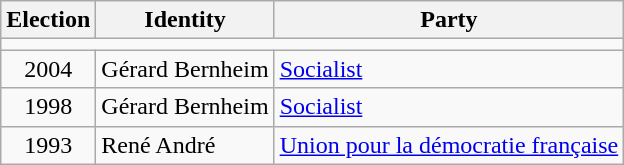<table class="wikitable">
<tr>
<th>Election</th>
<th>Identity</th>
<th>Party</th>
</tr>
<tr>
<td colspan="4" align="center"></td>
</tr>
<tr>
<td align=center>2004</td>
<td>Gérard Bernheim</td>
<td><a href='#'>Socialist</a></td>
</tr>
<tr>
<td align=center>1998</td>
<td>Gérard Bernheim</td>
<td><a href='#'>Socialist</a></td>
</tr>
<tr>
<td align=center>1993</td>
<td>René André</td>
<td><a href='#'>Union pour la démocratie française</a></td>
</tr>
</table>
